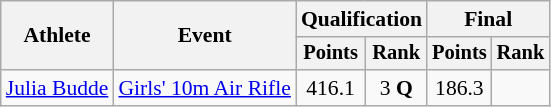<table class="wikitable" style="font-size:90%;">
<tr>
<th rowspan=2>Athlete</th>
<th rowspan=2>Event</th>
<th colspan=2>Qualification</th>
<th colspan=2>Final</th>
</tr>
<tr style="font-size:95%">
<th>Points</th>
<th>Rank</th>
<th>Points</th>
<th>Rank</th>
</tr>
<tr align=center>
<td align=left><a href='#'>Julia Budde</a></td>
<td align=left><a href='#'>Girls' 10m Air Rifle</a></td>
<td>416.1</td>
<td>3 <strong>Q</strong></td>
<td>186.3</td>
<td></td>
</tr>
</table>
